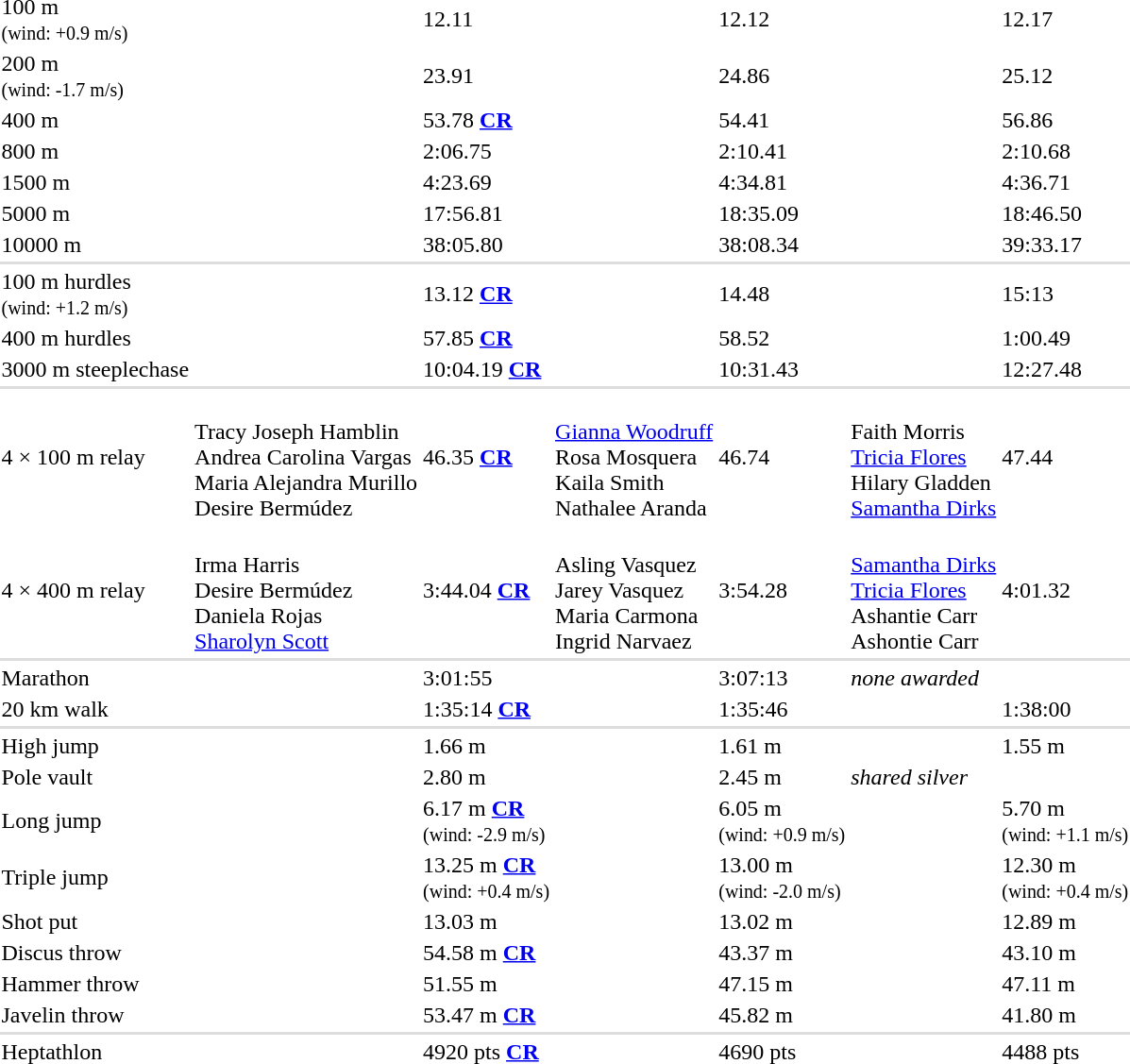<table>
<tr>
<td>100 m<br> <small>(wind: +0.9 m/s)</small></td>
<td></td>
<td>12.11</td>
<td></td>
<td>12.12</td>
<td></td>
<td>12.17</td>
</tr>
<tr>
<td>200 m<br> <small>(wind: -1.7 m/s)</small></td>
<td></td>
<td>23.91</td>
<td></td>
<td>24.86</td>
<td></td>
<td>25.12</td>
</tr>
<tr>
<td>400 m</td>
<td></td>
<td>53.78 <strong><a href='#'>CR</a></strong></td>
<td></td>
<td>54.41</td>
<td></td>
<td>56.86</td>
</tr>
<tr>
<td>800 m</td>
<td></td>
<td>2:06.75</td>
<td></td>
<td>2:10.41</td>
<td></td>
<td>2:10.68</td>
</tr>
<tr>
<td>1500 m</td>
<td></td>
<td>4:23.69</td>
<td></td>
<td>4:34.81</td>
<td></td>
<td>4:36.71</td>
</tr>
<tr>
<td>5000 m</td>
<td></td>
<td>17:56.81</td>
<td></td>
<td>18:35.09</td>
<td></td>
<td>18:46.50</td>
</tr>
<tr>
<td>10000 m</td>
<td></td>
<td>38:05.80</td>
<td></td>
<td>38:08.34</td>
<td></td>
<td>39:33.17</td>
</tr>
<tr bgcolor=#dddddd>
<td colspan=7></td>
</tr>
<tr>
<td>100 m hurdles<br> <small>(wind: +1.2 m/s)</small></td>
<td></td>
<td>13.12 <strong><a href='#'>CR</a></strong></td>
<td></td>
<td>14.48</td>
<td></td>
<td>15:13</td>
</tr>
<tr>
<td>400 m hurdles</td>
<td></td>
<td>57.85 <strong><a href='#'>CR</a></strong></td>
<td></td>
<td>58.52</td>
<td></td>
<td>1:00.49</td>
</tr>
<tr>
<td>3000 m steeplechase</td>
<td></td>
<td>10:04.19 <strong><a href='#'>CR</a></strong></td>
<td></td>
<td>10:31.43</td>
<td></td>
<td>12:27.48</td>
</tr>
<tr bgcolor=#dddddd>
<td colspan=7></td>
</tr>
<tr>
<td>4 × 100 m relay</td>
<td> <br> Tracy Joseph Hamblin <br> Andrea Carolina Vargas <br> Maria Alejandra Murillo <br> Desire Bermúdez</td>
<td>46.35 <strong><a href='#'>CR</a></strong></td>
<td> <br> <a href='#'>Gianna Woodruff</a> <br> Rosa Mosquera <br> Kaila Smith <br> Nathalee Aranda</td>
<td>46.74</td>
<td> <br> Faith Morris <br> <a href='#'>Tricia Flores</a> <br> Hilary Gladden <br> <a href='#'>Samantha Dirks</a></td>
<td>47.44</td>
</tr>
<tr>
<td>4 × 400 m relay</td>
<td> <br> Irma Harris <br> Desire Bermúdez <br> Daniela Rojas <br> <a href='#'>Sharolyn Scott</a></td>
<td>3:44.04 <strong><a href='#'>CR</a></strong></td>
<td> <br> Asling Vasquez <br> Jarey Vasquez <br> Maria Carmona <br> Ingrid Narvaez</td>
<td>3:54.28</td>
<td> <br> <a href='#'>Samantha Dirks</a> <br> <a href='#'>Tricia Flores</a> <br> Ashantie Carr <br> Ashontie Carr</td>
<td>4:01.32</td>
</tr>
<tr bgcolor=#dddddd>
<td colspan=7></td>
</tr>
<tr>
<td>Marathon</td>
<td></td>
<td>3:01:55</td>
<td></td>
<td>3:07:13</td>
<td><em>none awarded</em></td>
<td></td>
</tr>
<tr>
<td>20 km walk</td>
<td></td>
<td>1:35:14 <strong><a href='#'>CR</a></strong></td>
<td></td>
<td>1:35:46</td>
<td></td>
<td>1:38:00</td>
</tr>
<tr bgcolor=#dddddd>
<td colspan=7></td>
</tr>
<tr>
<td>High jump</td>
<td></td>
<td>1.66  m</td>
<td></td>
<td>1.61 m</td>
<td></td>
<td>1.55 m</td>
</tr>
<tr>
<td rowspan=2>Pole vault</td>
<td rowspan=2></td>
<td rowspan=2>2.80 m</td>
<td></td>
<td rowspan=2>2.45 m</td>
<td rowspan=2><em>shared silver</em></td>
<td rowspan=2></td>
</tr>
<tr>
<td></td>
</tr>
<tr>
<td>Long jump</td>
<td></td>
<td>6.17 m <strong><a href='#'>CR</a></strong> <br> <small>(wind: -2.9 m/s)</small></td>
<td></td>
<td>6.05 m <br> <small>(wind: +0.9 m/s)</small></td>
<td></td>
<td>5.70 m <br> <small>(wind: +1.1 m/s)</small></td>
</tr>
<tr>
<td>Triple jump</td>
<td></td>
<td>13.25 m <strong><a href='#'>CR</a></strong> <br> <small>(wind: +0.4 m/s)</small></td>
<td></td>
<td>13.00 m <br> <small>(wind: -2.0 m/s)</small></td>
<td></td>
<td>12.30 m <br> <small>(wind: +0.4 m/s)</small></td>
</tr>
<tr>
<td>Shot put</td>
<td></td>
<td>13.03 m</td>
<td></td>
<td>13.02 m</td>
<td></td>
<td>12.89 m</td>
</tr>
<tr>
<td>Discus throw</td>
<td></td>
<td>54.58 m <strong><a href='#'>CR</a></strong></td>
<td></td>
<td>43.37 m</td>
<td></td>
<td>43.10 m</td>
</tr>
<tr>
<td>Hammer throw</td>
<td></td>
<td>51.55 m</td>
<td></td>
<td>47.15 m</td>
<td></td>
<td>47.11 m</td>
</tr>
<tr>
<td>Javelin throw</td>
<td></td>
<td>53.47 m <strong><a href='#'>CR</a></strong></td>
<td></td>
<td>45.82 m</td>
<td></td>
<td>41.80 m</td>
</tr>
<tr bgcolor=#dddddd>
<td colspan=7></td>
</tr>
<tr>
<td>Heptathlon</td>
<td></td>
<td>4920 pts <strong><a href='#'>CR</a></strong></td>
<td></td>
<td>4690 pts</td>
<td></td>
<td>4488 pts</td>
</tr>
</table>
